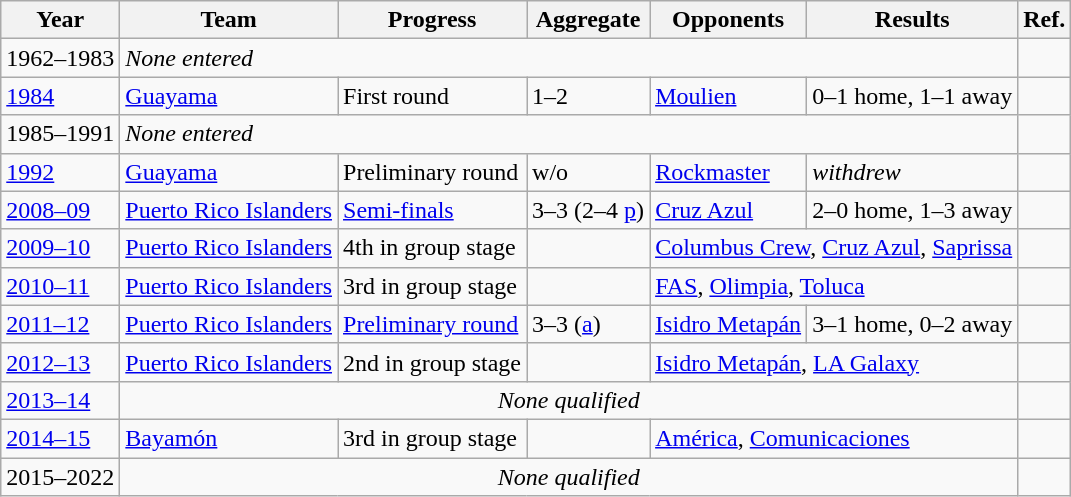<table class="wikitable">
<tr>
<th>Year</th>
<th>Team</th>
<th>Progress</th>
<th>Aggregate</th>
<th>Opponents</th>
<th>Results</th>
<th>Ref.</th>
</tr>
<tr>
<td>1962–1983</td>
<td colspan="5"><em>None entered</em></td>
<td></td>
</tr>
<tr>
<td><a href='#'>1984</a></td>
<td><a href='#'>Guayama</a></td>
<td>First round</td>
<td>1–2</td>
<td> <a href='#'>Moulien</a></td>
<td>0–1 home, 1–1 away</td>
<td></td>
</tr>
<tr>
<td>1985–1991</td>
<td colspan="5"><em>None entered</em></td>
<td></td>
</tr>
<tr>
<td><a href='#'>1992</a></td>
<td><a href='#'>Guayama</a></td>
<td>Preliminary round</td>
<td>w/o</td>
<td> <a href='#'>Rockmaster</a></td>
<td><em>withdrew</em></td>
<td></td>
</tr>
<tr>
<td><a href='#'>2008–09</a></td>
<td><a href='#'>Puerto Rico Islanders</a></td>
<td><a href='#'>Semi-finals</a></td>
<td>3–3 (2–4 <a href='#'>p</a>)</td>
<td align="left"> <a href='#'>Cruz Azul</a></td>
<td>2–0 home, 1–3 away</td>
<td></td>
</tr>
<tr>
<td><a href='#'>2009–10</a></td>
<td><a href='#'>Puerto Rico Islanders</a></td>
<td>4th in group stage</td>
<td></td>
<td colspan="2"> <a href='#'>Columbus Crew</a>,  <a href='#'>Cruz Azul</a>,  <a href='#'>Saprissa</a></td>
<td></td>
</tr>
<tr>
<td><a href='#'>2010–11</a></td>
<td><a href='#'>Puerto Rico Islanders</a></td>
<td>3rd in group stage</td>
<td></td>
<td colspan="2"> <a href='#'>FAS</a>,  <a href='#'>Olimpia</a>,  <a href='#'>Toluca</a></td>
<td></td>
</tr>
<tr>
<td><a href='#'>2011–12</a></td>
<td><a href='#'>Puerto Rico Islanders</a></td>
<td><a href='#'>Preliminary round</a></td>
<td>3–3 (<a href='#'>a</a>)</td>
<td align="left"> <a href='#'>Isidro Metapán</a></td>
<td>3–1 home, 0–2 away</td>
<td></td>
</tr>
<tr>
<td><a href='#'>2012–13</a></td>
<td><a href='#'>Puerto Rico Islanders</a></td>
<td>2nd in group stage</td>
<td></td>
<td colspan="2"> <a href='#'>Isidro Metapán</a>,  <a href='#'>LA Galaxy</a></td>
<td></td>
</tr>
<tr>
<td><a href='#'>2013–14</a></td>
<td colspan="5" align="center"><em>None qualified</em></td>
<td></td>
</tr>
<tr>
<td><a href='#'>2014–15</a></td>
<td><a href='#'>Bayamón</a></td>
<td>3rd in group stage</td>
<td></td>
<td colspan="2"> <a href='#'>América</a>,  <a href='#'>Comunicaciones</a></td>
<td></td>
</tr>
<tr>
<td>2015–2022</td>
<td align="center" colspan="5"><em>None qualified</em></td>
<td></td>
</tr>
</table>
